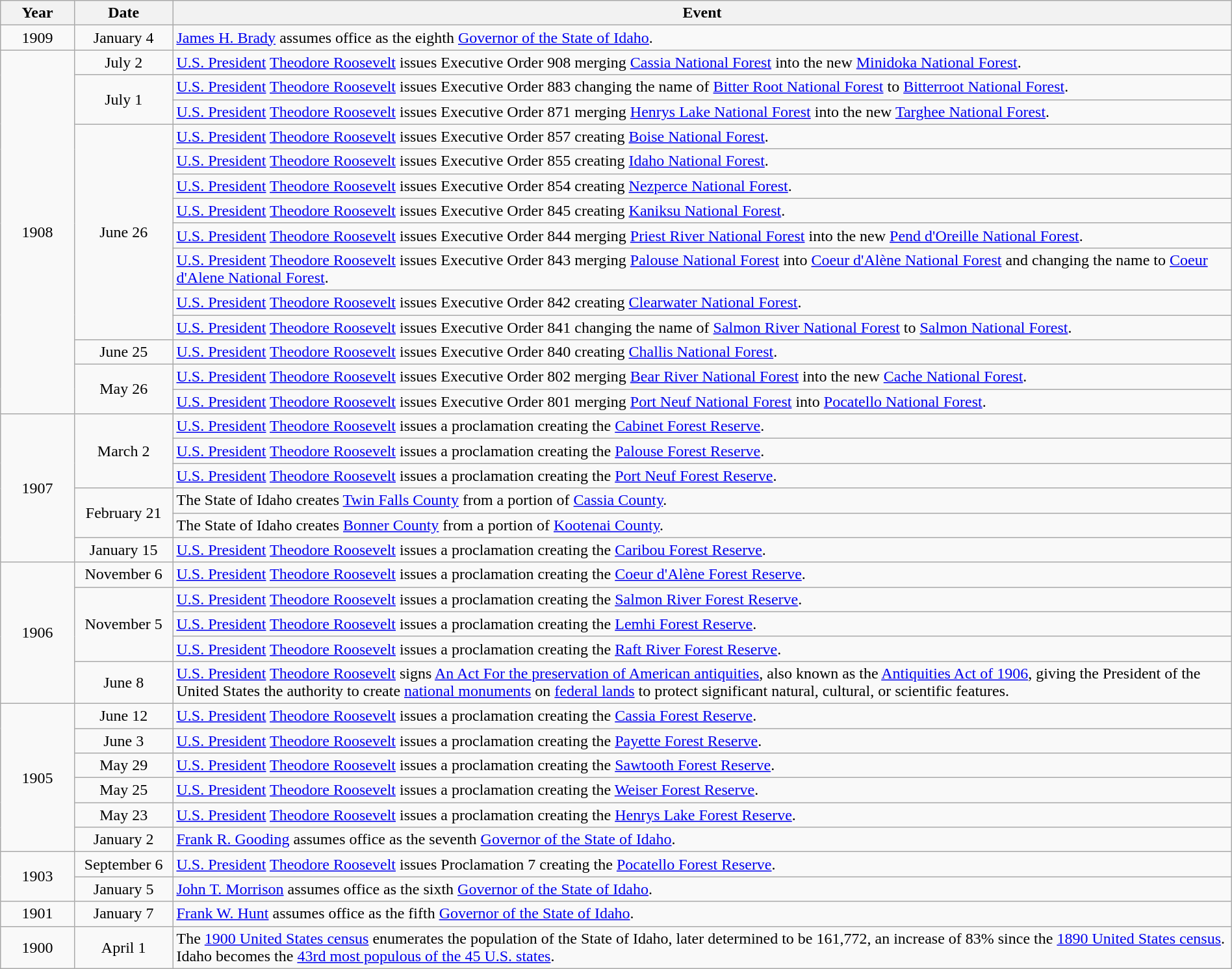<table class="wikitable" style="width:100%;">
<tr>
<th style="width:6%">Year</th>
<th style="width:8%">Date</th>
<th style="width:86%">Event</th>
</tr>
<tr>
<td align=center rowspan=1>1909</td>
<td align=center>January 4</td>
<td><a href='#'>James H. Brady</a> assumes office as the eighth <a href='#'>Governor of the State of Idaho</a>.</td>
</tr>
<tr>
<td align=center rowspan=14>1908</td>
<td align=center>July 2</td>
<td><a href='#'>U.S. President</a> <a href='#'>Theodore Roosevelt</a> issues Executive Order 908 merging <a href='#'>Cassia National Forest</a> into the new <a href='#'>Minidoka National Forest</a>.</td>
</tr>
<tr>
<td align=center rowspan=2>July 1</td>
<td><a href='#'>U.S. President</a> <a href='#'>Theodore Roosevelt</a> issues Executive Order 883 changing the name of <a href='#'>Bitter Root National Forest</a> to <a href='#'>Bitterroot National Forest</a>.</td>
</tr>
<tr>
<td><a href='#'>U.S. President</a> <a href='#'>Theodore Roosevelt</a> issues Executive Order 871 merging <a href='#'>Henrys Lake National Forest</a> into the new <a href='#'>Targhee National Forest</a>.</td>
</tr>
<tr>
<td align=center rowspan=8>June 26</td>
<td><a href='#'>U.S. President</a> <a href='#'>Theodore Roosevelt</a> issues Executive Order 857 creating <a href='#'>Boise National Forest</a>.</td>
</tr>
<tr>
<td><a href='#'>U.S. President</a> <a href='#'>Theodore Roosevelt</a> issues Executive Order 855 creating <a href='#'>Idaho National Forest</a>.</td>
</tr>
<tr>
<td><a href='#'>U.S. President</a> <a href='#'>Theodore Roosevelt</a> issues Executive Order 854 creating <a href='#'>Nezperce National Forest</a>.</td>
</tr>
<tr>
<td><a href='#'>U.S. President</a> <a href='#'>Theodore Roosevelt</a> issues Executive Order 845 creating <a href='#'>Kaniksu National Forest</a>.</td>
</tr>
<tr>
<td><a href='#'>U.S. President</a> <a href='#'>Theodore Roosevelt</a> issues Executive Order 844 merging <a href='#'>Priest River National Forest</a> into the new <a href='#'>Pend d'Oreille National Forest</a>.</td>
</tr>
<tr>
<td><a href='#'>U.S. President</a> <a href='#'>Theodore Roosevelt</a> issues Executive Order 843 merging <a href='#'>Palouse National Forest</a> into <a href='#'>Coeur d'Alène National Forest</a> and changing the name to <a href='#'>Coeur d'Alene National Forest</a>.</td>
</tr>
<tr>
<td><a href='#'>U.S. President</a> <a href='#'>Theodore Roosevelt</a> issues Executive Order 842 creating <a href='#'>Clearwater National Forest</a>.</td>
</tr>
<tr>
<td><a href='#'>U.S. President</a> <a href='#'>Theodore Roosevelt</a> issues Executive Order 841 changing the name of <a href='#'>Salmon River National Forest</a> to <a href='#'>Salmon National Forest</a>.</td>
</tr>
<tr>
<td align=center>June 25</td>
<td><a href='#'>U.S. President</a> <a href='#'>Theodore Roosevelt</a> issues Executive Order 840 creating <a href='#'>Challis National Forest</a>.</td>
</tr>
<tr>
<td align=center rowspan=2>May 26</td>
<td><a href='#'>U.S. President</a> <a href='#'>Theodore Roosevelt</a> issues Executive Order 802 merging <a href='#'>Bear River National Forest</a> into the new <a href='#'>Cache National Forest</a>.</td>
</tr>
<tr>
<td><a href='#'>U.S. President</a> <a href='#'>Theodore Roosevelt</a> issues Executive Order 801 merging <a href='#'>Port Neuf National Forest</a> into <a href='#'>Pocatello National Forest</a>.</td>
</tr>
<tr>
<td align=center rowspan=6>1907</td>
<td align=center rowspan=3>March 2</td>
<td><a href='#'>U.S. President</a> <a href='#'>Theodore Roosevelt</a> issues a proclamation creating the <a href='#'>Cabinet Forest Reserve</a>.</td>
</tr>
<tr>
<td><a href='#'>U.S. President</a> <a href='#'>Theodore Roosevelt</a> issues a proclamation creating the <a href='#'>Palouse Forest Reserve</a>.</td>
</tr>
<tr>
<td><a href='#'>U.S. President</a> <a href='#'>Theodore Roosevelt</a> issues a proclamation creating the <a href='#'>Port Neuf Forest Reserve</a>.</td>
</tr>
<tr>
<td align=center rowspan=2>February 21</td>
<td>The State of Idaho creates <a href='#'>Twin Falls County</a> from a portion of <a href='#'>Cassia County</a>.</td>
</tr>
<tr>
<td>The State of Idaho creates <a href='#'>Bonner County</a> from a portion of <a href='#'>Kootenai County</a>.</td>
</tr>
<tr>
<td align=center>January 15</td>
<td><a href='#'>U.S. President</a> <a href='#'>Theodore Roosevelt</a> issues a proclamation creating the <a href='#'>Caribou Forest Reserve</a>.</td>
</tr>
<tr>
<td align=center rowspan=5>1906</td>
<td align=center>November 6</td>
<td><a href='#'>U.S. President</a> <a href='#'>Theodore Roosevelt</a> issues a proclamation creating the <a href='#'>Coeur d'Alène Forest Reserve</a>.</td>
</tr>
<tr>
<td align=center rowspan=3>November 5</td>
<td><a href='#'>U.S. President</a> <a href='#'>Theodore Roosevelt</a> issues a proclamation creating the <a href='#'>Salmon River Forest Reserve</a>.</td>
</tr>
<tr>
<td><a href='#'>U.S. President</a> <a href='#'>Theodore Roosevelt</a> issues a proclamation creating the <a href='#'>Lemhi Forest Reserve</a>.</td>
</tr>
<tr>
<td><a href='#'>U.S. President</a> <a href='#'>Theodore Roosevelt</a> issues a proclamation creating the <a href='#'>Raft River Forest Reserve</a>.</td>
</tr>
<tr>
<td align=center>June 8</td>
<td><a href='#'>U.S. President</a> <a href='#'>Theodore Roosevelt</a> signs <a href='#'>An Act For the preservation of American antiquities</a>, also known as the <a href='#'>Antiquities Act of 1906</a>, giving the President of the United States the authority to create <a href='#'>national monuments</a> on <a href='#'>federal lands</a> to protect significant natural, cultural, or scientific features.</td>
</tr>
<tr>
<td align=center rowspan=6>1905</td>
<td align=center>June 12</td>
<td><a href='#'>U.S. President</a> <a href='#'>Theodore Roosevelt</a> issues a proclamation creating the <a href='#'>Cassia Forest Reserve</a>.</td>
</tr>
<tr>
<td align=center>June 3</td>
<td><a href='#'>U.S. President</a> <a href='#'>Theodore Roosevelt</a> issues a proclamation creating the <a href='#'>Payette Forest Reserve</a>.</td>
</tr>
<tr>
<td align=center>May 29</td>
<td><a href='#'>U.S. President</a> <a href='#'>Theodore Roosevelt</a> issues a proclamation creating the <a href='#'>Sawtooth Forest Reserve</a>.</td>
</tr>
<tr>
<td align=center>May 25</td>
<td><a href='#'>U.S. President</a> <a href='#'>Theodore Roosevelt</a> issues a proclamation creating the <a href='#'>Weiser Forest Reserve</a>.</td>
</tr>
<tr>
<td align=center>May 23</td>
<td><a href='#'>U.S. President</a> <a href='#'>Theodore Roosevelt</a> issues a proclamation creating the <a href='#'>Henrys Lake Forest Reserve</a>.</td>
</tr>
<tr>
<td align=center>January 2</td>
<td><a href='#'>Frank R. Gooding</a> assumes office as the seventh <a href='#'>Governor of the State of Idaho</a>.</td>
</tr>
<tr>
<td align=center rowspan=2>1903</td>
<td align=center>September 6</td>
<td><a href='#'>U.S. President</a> <a href='#'>Theodore Roosevelt</a> issues Proclamation 7 creating the <a href='#'>Pocatello Forest Reserve</a>.</td>
</tr>
<tr>
<td align=center>January 5</td>
<td><a href='#'>John T. Morrison</a> assumes office as the sixth <a href='#'>Governor of the State of Idaho</a>.</td>
</tr>
<tr>
<td align=center rowspan=1>1901</td>
<td align=center>January 7</td>
<td><a href='#'>Frank W. Hunt</a> assumes office as the fifth <a href='#'>Governor of the State of Idaho</a>.</td>
</tr>
<tr>
<td align=center rowspan=1>1900</td>
<td align=center>April 1</td>
<td>The <a href='#'>1900 United States census</a> enumerates the population of the State of Idaho, later determined to be 161,772, an increase of 83% since the <a href='#'>1890 United States census</a>. Idaho becomes the <a href='#'>43rd most populous of the 45 U.S. states</a>.</td>
</tr>
</table>
